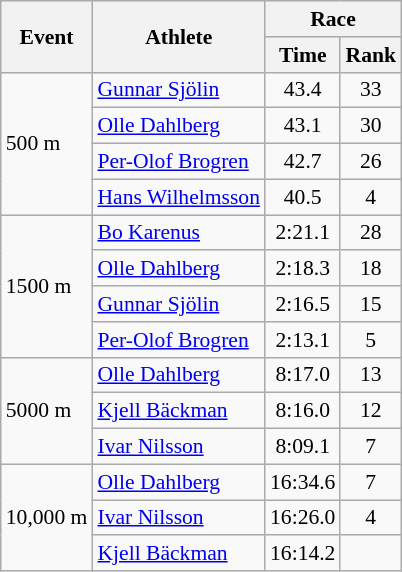<table class="wikitable" border="1" style="font-size:90%">
<tr>
<th rowspan=2>Event</th>
<th rowspan=2>Athlete</th>
<th colspan=2>Race</th>
</tr>
<tr>
<th>Time</th>
<th>Rank</th>
</tr>
<tr>
<td rowspan=4>500 m</td>
<td><a href='#'>Gunnar Sjölin</a></td>
<td align=center>43.4</td>
<td align=center>33</td>
</tr>
<tr>
<td><a href='#'>Olle Dahlberg</a></td>
<td align=center>43.1</td>
<td align=center>30</td>
</tr>
<tr>
<td><a href='#'>Per-Olof Brogren</a></td>
<td align=center>42.7</td>
<td align=center>26</td>
</tr>
<tr>
<td><a href='#'>Hans Wilhelmsson</a></td>
<td align=center>40.5</td>
<td align=center>4</td>
</tr>
<tr>
<td rowspan=4>1500 m</td>
<td><a href='#'>Bo Karenus</a></td>
<td align=center>2:21.1</td>
<td align=center>28</td>
</tr>
<tr>
<td><a href='#'>Olle Dahlberg</a></td>
<td align=center>2:18.3</td>
<td align=center>18</td>
</tr>
<tr>
<td><a href='#'>Gunnar Sjölin</a></td>
<td align=center>2:16.5</td>
<td align=center>15</td>
</tr>
<tr>
<td><a href='#'>Per-Olof Brogren</a></td>
<td align=center>2:13.1</td>
<td align=center>5</td>
</tr>
<tr>
<td rowspan=3>5000 m</td>
<td><a href='#'>Olle Dahlberg</a></td>
<td align=center>8:17.0</td>
<td align=center>13</td>
</tr>
<tr>
<td><a href='#'>Kjell Bäckman</a></td>
<td align=center>8:16.0</td>
<td align=center>12</td>
</tr>
<tr>
<td><a href='#'>Ivar Nilsson</a></td>
<td align=center>8:09.1</td>
<td align=center>7</td>
</tr>
<tr>
<td rowspan=3>10,000 m</td>
<td><a href='#'>Olle Dahlberg</a></td>
<td align=center>16:34.6</td>
<td align=center>7</td>
</tr>
<tr>
<td><a href='#'>Ivar Nilsson</a></td>
<td align=center>16:26.0</td>
<td align=center>4</td>
</tr>
<tr>
<td><a href='#'>Kjell Bäckman</a></td>
<td align=center>16:14.2</td>
<td align=center></td>
</tr>
</table>
